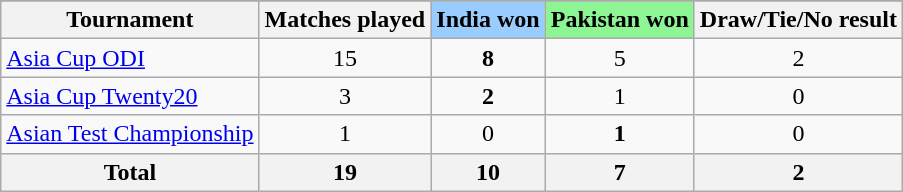<table class="wikitable" style="text-align:center">
<tr>
</tr>
<tr>
<th>Tournament</th>
<th>Matches played</th>
<th style="background:#99ccff;">India won</th>
<th style="background:#8ef595;">Pakistan won</th>
<th>Draw/Tie/No result</th>
</tr>
<tr>
<td style="text-align:left"><a href='#'>Asia Cup ODI</a></td>
<td>15</td>
<td><strong>8</strong></td>
<td>5</td>
<td>2</td>
</tr>
<tr>
<td style="text-align:left"><a href='#'>Asia Cup Twenty20</a></td>
<td>3</td>
<td><strong>2</strong></td>
<td>1</td>
<td>0</td>
</tr>
<tr>
<td style="text-align:left"><a href='#'>Asian Test Championship</a></td>
<td>1</td>
<td>0</td>
<td><strong>1</strong></td>
<td>0</td>
</tr>
<tr>
<th>Total</th>
<th>19</th>
<th><strong>10</strong></th>
<th>7</th>
<th>2</th>
</tr>
</table>
